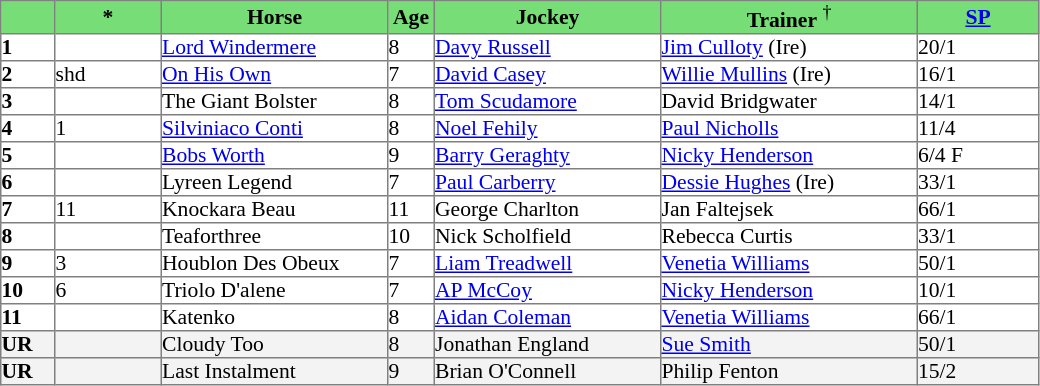<table border="1" cellpadding="0" style="border-collapse: collapse; font-size:90%">
<tr bgcolor="#77dd77" align="center">
<td width="35px"></td>
<td width="70px"><strong>*</strong></td>
<td width="150px"><strong>Horse</strong></td>
<td width="30px"><strong>Age</strong></td>
<td width="150px"><strong>Jockey</strong></td>
<td width="170px"><strong>Trainer</strong> <sup>†</sup></td>
<td width="80px"><strong><a href='#'>SP</a></strong></td>
</tr>
<tr>
<td><strong>1</strong></td>
<td></td>
<td><a href='#'>Lord Windermere</a></td>
<td>8</td>
<td><a href='#'>Davy Russell</a></td>
<td><a href='#'>Jim Culloty</a> (Ire)</td>
<td>20/1</td>
</tr>
<tr>
<td><strong>2</strong></td>
<td>shd</td>
<td><a href='#'>On His Own</a></td>
<td>7</td>
<td><a href='#'>David Casey</a></td>
<td><a href='#'>Willie Mullins</a> (Ire)</td>
<td>16/1</td>
</tr>
<tr>
<td><strong>3</strong></td>
<td></td>
<td>The Giant Bolster</td>
<td>8</td>
<td><a href='#'>Tom Scudamore</a></td>
<td>David Bridgwater</td>
<td>14/1</td>
</tr>
<tr>
<td><strong>4</strong></td>
<td>1</td>
<td><a href='#'>Silviniaco Conti</a></td>
<td>8</td>
<td><a href='#'>Noel Fehily</a></td>
<td><a href='#'>Paul Nicholls</a></td>
<td>11/4</td>
</tr>
<tr>
<td><strong>5</strong></td>
<td></td>
<td><a href='#'>Bobs Worth</a></td>
<td>9</td>
<td><a href='#'>Barry Geraghty</a></td>
<td><a href='#'>Nicky Henderson</a></td>
<td>6/4 F</td>
</tr>
<tr>
<td><strong>6</strong></td>
<td></td>
<td>Lyreen Legend</td>
<td>7</td>
<td><a href='#'>Paul Carberry</a></td>
<td><a href='#'>Dessie Hughes</a> (Ire)</td>
<td>33/1</td>
</tr>
<tr>
<td><strong>7</strong></td>
<td>11</td>
<td>Knockara Beau</td>
<td>11</td>
<td>George  Charlton</td>
<td>Jan Faltejsek</td>
<td>66/1</td>
</tr>
<tr>
<td><strong>8</strong></td>
<td></td>
<td>Teaforthree</td>
<td>10</td>
<td>Nick Scholfield</td>
<td>Rebecca Curtis</td>
<td>33/1</td>
</tr>
<tr>
<td><strong>9</strong></td>
<td>3</td>
<td>Houblon Des Obeux</td>
<td>7</td>
<td><a href='#'>Liam Treadwell</a></td>
<td><a href='#'>Venetia Williams</a></td>
<td>50/1</td>
</tr>
<tr>
<td><strong>10</strong></td>
<td>6</td>
<td>Triolo D'alene</td>
<td>7</td>
<td><a href='#'>AP McCoy</a></td>
<td><a href='#'>Nicky Henderson</a></td>
<td>10/1</td>
</tr>
<tr>
<td><strong>11</strong></td>
<td></td>
<td>Katenko</td>
<td>8</td>
<td><a href='#'>Aidan Coleman</a></td>
<td><a href='#'>Venetia Williams</a></td>
<td>66/1</td>
</tr>
<tr bgcolor="#f3f3f3">
<td><strong>UR</strong></td>
<td></td>
<td>Cloudy Too</td>
<td>8</td>
<td>Jonathan England</td>
<td><a href='#'>Sue Smith</a></td>
<td>50/1</td>
</tr>
<tr bgcolor="#f3f3f3">
<td><strong>UR</strong></td>
<td></td>
<td>Last Instalment</td>
<td>9</td>
<td>Brian O'Connell</td>
<td>Philip Fenton</td>
<td>15/2</td>
</tr>
</table>
